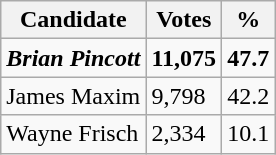<table class="wikitable" align="left">
<tr>
<th>Candidate</th>
<th>Votes</th>
<th>%</th>
</tr>
<tr>
<td><strong><em>Brian Pincott</em></strong></td>
<td><strong>11,075</strong></td>
<td><strong>47.7</strong></td>
</tr>
<tr>
<td>James Maxim</td>
<td>9,798</td>
<td>42.2</td>
</tr>
<tr>
<td>Wayne Frisch</td>
<td>2,334</td>
<td>10.1</td>
</tr>
</table>
